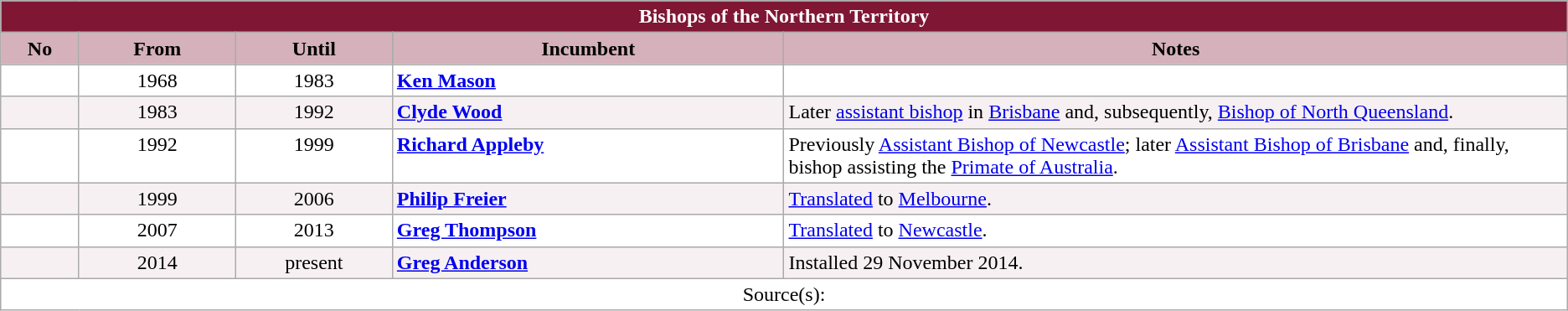<table class="wikitable">
<tr>
<th colspan="5" style="background-color: #7F1734; color: white;">Bishops of the Northern Territory</th>
</tr>
<tr>
<th style="background-color: #D4B1BB; width: 5%;">No</th>
<th style="background-color: #D4B1BB; width: 10%;">From</th>
<th style="background-color: #D4B1BB; width: 10%;">Until</th>
<th style="background-color: #D4B1BB; width: 25%;">Incumbent</th>
<th style="background-color: #D4B1BB; width: 50%;">Notes</th>
</tr>
<tr valign="top" style="background-color: white;">
<td style="text-align: center;"></td>
<td style="text-align: center;">1968</td>
<td style="text-align: center;">1983</td>
<td><strong><a href='#'>Ken Mason</a></strong></td>
<td></td>
</tr>
<tr valign="top" style="background-color: #F7F0F2;">
<td style="text-align: center;"></td>
<td style="text-align: center;">1983</td>
<td style="text-align: center;">1992</td>
<td><strong><a href='#'>Clyde Wood</a></strong> </td>
<td>Later <a href='#'>assistant bishop</a> in <a href='#'>Brisbane</a> and, subsequently, <a href='#'>Bishop of North Queensland</a>.</td>
</tr>
<tr valign="top" style="background-color: white;">
<td style="text-align: center;"></td>
<td style="text-align: center;">1992</td>
<td style="text-align: center;">1999</td>
<td><strong><a href='#'>Richard Appleby</a></strong></td>
<td>Previously <a href='#'>Assistant Bishop of Newcastle</a>; later <a href='#'>Assistant Bishop of Brisbane</a> and, finally, bishop assisting the <a href='#'>Primate of Australia</a>.</td>
</tr>
<tr valign="top" style="background-color: #F7F0F2;">
<td style="text-align: center;"></td>
<td style="text-align: center;">1999</td>
<td style="text-align: center;">2006</td>
<td><strong><a href='#'>Philip Freier</a></strong></td>
<td><a href='#'>Translated</a> to <a href='#'>Melbourne</a>.</td>
</tr>
<tr valign="top" style="background-color: white;">
<td style="text-align: center;"></td>
<td style="text-align: center;">2007</td>
<td style="text-align: center;">2013</td>
<td><strong><a href='#'>Greg Thompson</a></strong></td>
<td><a href='#'>Translated</a> to <a href='#'>Newcastle</a>.</td>
</tr>
<tr valign="top" style="background-color: #F7F0F2;">
<td style="text-align: center;"></td>
<td style="text-align: center;">2014</td>
<td style="text-align: center;">present</td>
<td><strong><a href='#'>Greg Anderson</a></strong></td>
<td>Installed 29 November 2014.</td>
</tr>
<tr valign="top" style="background-color: white;">
<td colspan="5" style="text-align: center;">Source(s):</td>
</tr>
</table>
